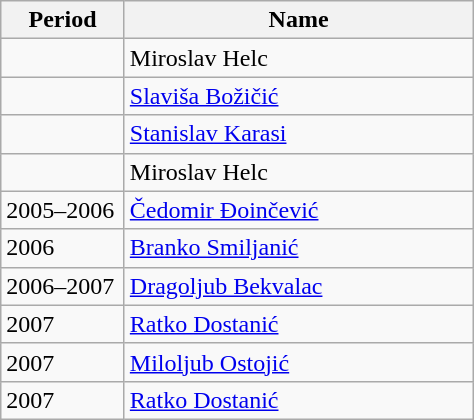<table class="wikitable">
<tr>
<th width="75">Period</th>
<th width="225">Name</th>
</tr>
<tr>
<td></td>
<td> Miroslav Helc</td>
</tr>
<tr>
<td></td>
<td> <a href='#'>Slaviša Božičić</a></td>
</tr>
<tr>
<td></td>
<td> <a href='#'>Stanislav Karasi</a></td>
</tr>
<tr>
<td></td>
<td> Miroslav Helc</td>
</tr>
<tr>
<td>2005–2006</td>
<td> <a href='#'>Čedomir Đoinčević</a></td>
</tr>
<tr>
<td>2006</td>
<td> <a href='#'>Branko Smiljanić</a></td>
</tr>
<tr>
<td>2006–2007</td>
<td> <a href='#'>Dragoljub Bekvalac</a></td>
</tr>
<tr>
<td>2007</td>
<td> <a href='#'>Ratko Dostanić</a></td>
</tr>
<tr>
<td>2007</td>
<td> <a href='#'>Miloljub Ostojić</a></td>
</tr>
<tr>
<td>2007</td>
<td> <a href='#'>Ratko Dostanić</a></td>
</tr>
</table>
